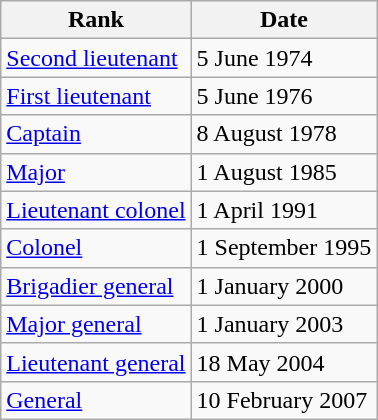<table class="wikitable">
<tr>
<th>Rank</th>
<th>Date</th>
</tr>
<tr>
<td> <a href='#'>Second lieutenant</a></td>
<td>5 June 1974</td>
</tr>
<tr>
<td> <a href='#'>First lieutenant</a></td>
<td>5 June 1976</td>
</tr>
<tr>
<td> <a href='#'>Captain</a></td>
<td>8 August 1978</td>
</tr>
<tr>
<td> <a href='#'>Major</a></td>
<td>1 August 1985</td>
</tr>
<tr>
<td> <a href='#'>Lieutenant colonel</a></td>
<td>1 April 1991</td>
</tr>
<tr>
<td> <a href='#'>Colonel</a></td>
<td>1 September 1995</td>
</tr>
<tr>
<td> <a href='#'>Brigadier general</a></td>
<td>1 January 2000</td>
</tr>
<tr>
<td> <a href='#'>Major general</a></td>
<td>1 January 2003</td>
</tr>
<tr>
<td> <a href='#'>Lieutenant general</a></td>
<td>18 May 2004</td>
</tr>
<tr>
<td> <a href='#'>General</a></td>
<td>10 February 2007</td>
</tr>
</table>
